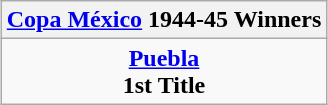<table class="wikitable" style="text-align: center; margin: 0 auto;">
<tr>
<th><a href='#'>Copa México</a> 1944-45 Winners</th>
</tr>
<tr>
<td><strong><a href='#'>Puebla</a></strong><br><strong>1st Title</strong></td>
</tr>
</table>
